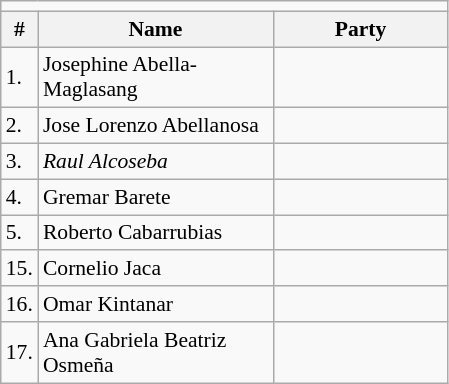<table class=wikitable style="font-size:90%">
<tr>
<td colspan=4 bgcolor=></td>
</tr>
<tr>
<th>#</th>
<th width=150px>Name</th>
<th colspan=2 width=110px>Party</th>
</tr>
<tr>
<td>1.</td>
<td>Josephine Abella-Maglasang</td>
<td></td>
</tr>
<tr>
<td>2.</td>
<td>Jose Lorenzo Abellanosa</td>
<td></td>
</tr>
<tr>
<td>3.</td>
<td><em>Raul Alcoseba</em></td>
<td></td>
</tr>
<tr>
<td>4.</td>
<td>Gremar Barete</td>
<td></td>
</tr>
<tr>
<td>5.</td>
<td>Roberto Cabarrubias</td>
<td></td>
</tr>
<tr>
<td>15.</td>
<td>Cornelio Jaca</td>
<td></td>
</tr>
<tr>
<td>16.</td>
<td>Omar Kintanar</td>
<td></td>
</tr>
<tr>
<td>17.</td>
<td>Ana Gabriela Beatriz Osmeña</td>
<td></td>
</tr>
</table>
